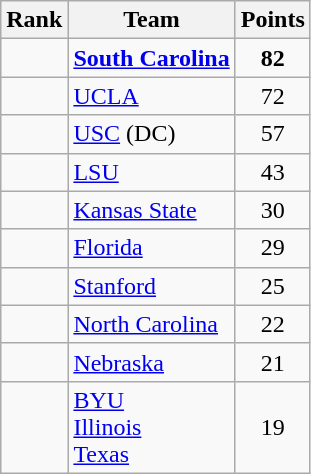<table class="wikitable sortable" style="text-align:center">
<tr>
<th>Rank</th>
<th>Team</th>
<th>Points</th>
</tr>
<tr>
<td></td>
<td align="left"><strong><a href='#'>South Carolina</a></strong></td>
<td><strong>82</strong></td>
</tr>
<tr>
<td></td>
<td align="left"><a href='#'>UCLA</a></td>
<td>72</td>
</tr>
<tr>
<td></td>
<td align="left"><a href='#'>USC</a> (DC)</td>
<td>57</td>
</tr>
<tr>
<td></td>
<td align="left"><a href='#'>LSU</a></td>
<td>43</td>
</tr>
<tr>
<td></td>
<td align="left"><a href='#'>Kansas State</a></td>
<td>30</td>
</tr>
<tr>
<td></td>
<td align="left"><a href='#'>Florida</a></td>
<td>29</td>
</tr>
<tr>
<td></td>
<td align="left"><a href='#'>Stanford</a></td>
<td>25</td>
</tr>
<tr>
<td></td>
<td align="left"><a href='#'>North Carolina</a></td>
<td>22</td>
</tr>
<tr>
<td></td>
<td align="left"><a href='#'>Nebraska</a></td>
<td>21</td>
</tr>
<tr>
<td></td>
<td align="left"><a href='#'>BYU</a><br><a href='#'>Illinois</a><br><a href='#'>Texas</a></td>
<td>19</td>
</tr>
</table>
